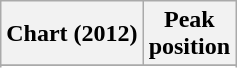<table class="wikitable sortable">
<tr>
<th align="left">Chart (2012)</th>
<th align="center">Peak <br> position</th>
</tr>
<tr>
</tr>
<tr>
</tr>
<tr>
</tr>
</table>
